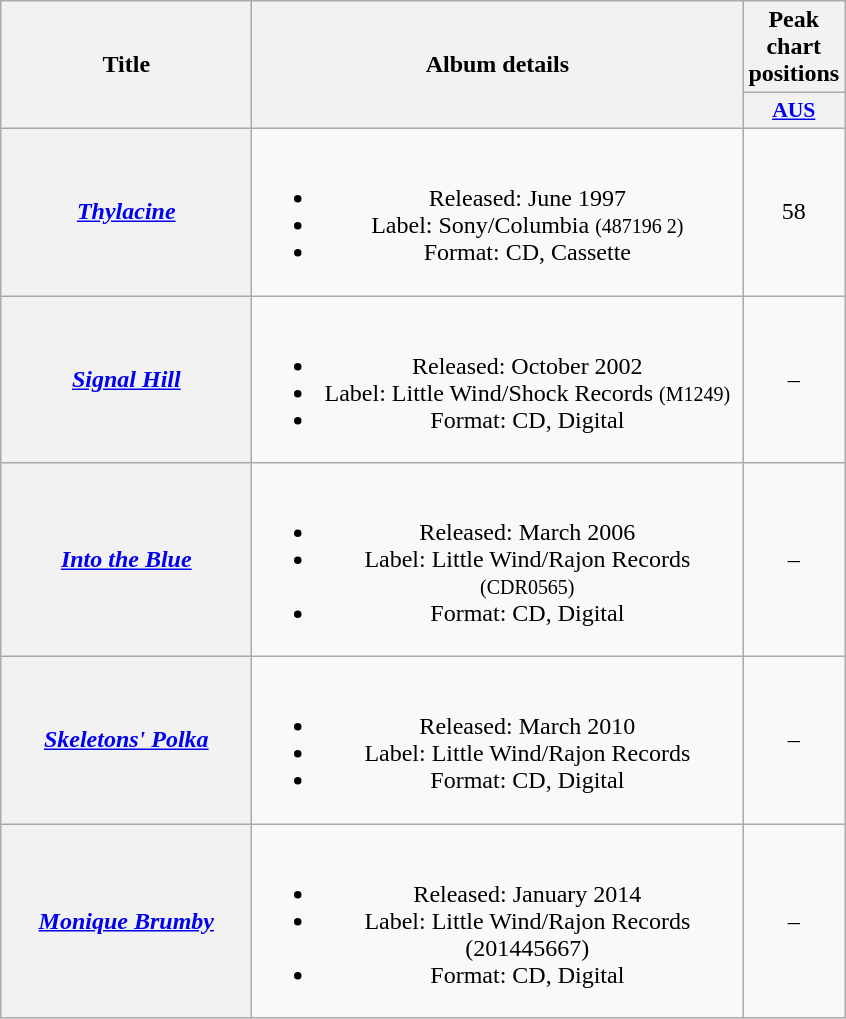<table class="wikitable plainrowheaders" style="text-align:center;" border="1">
<tr>
<th scope="col" rowspan="2" style="width:10em;">Title</th>
<th scope="col" rowspan="2" style="width:20em;">Album details</th>
<th scope="col" colspan="1">Peak chart positions</th>
</tr>
<tr>
<th scope="col" style="width:3em;font-size:90%;"><a href='#'>AUS</a><br></th>
</tr>
<tr>
<th scope="row"><em><a href='#'>Thylacine</a></em></th>
<td><br><ul><li>Released: June 1997</li><li>Label: Sony/Columbia <small>(487196 2)</small></li><li>Format: CD, Cassette</li></ul></td>
<td>58</td>
</tr>
<tr>
<th scope="row"><em><a href='#'>Signal Hill</a></em></th>
<td><br><ul><li>Released: October 2002</li><li>Label: Little Wind/Shock Records <small>(M1249)</small></li><li>Format: CD, Digital</li></ul></td>
<td>–</td>
</tr>
<tr>
<th scope="row"><em><a href='#'>Into the Blue</a></em></th>
<td><br><ul><li>Released: March 2006</li><li>Label: Little Wind/Rajon Records <small>(CDR0565)</small></li><li>Format: CD, Digital</li></ul></td>
<td>–</td>
</tr>
<tr>
<th scope="row"><em><a href='#'>Skeletons' Polka</a></em></th>
<td><br><ul><li>Released: March 2010</li><li>Label: Little Wind/Rajon Records</li><li>Format: CD, Digital</li></ul></td>
<td>–</td>
</tr>
<tr>
<th scope="row"><em><a href='#'>Monique Brumby</a></em></th>
<td><br><ul><li>Released: January 2014</li><li>Label: Little Wind/Rajon Records (201445667)</li><li>Format: CD, Digital</li></ul></td>
<td>–</td>
</tr>
</table>
